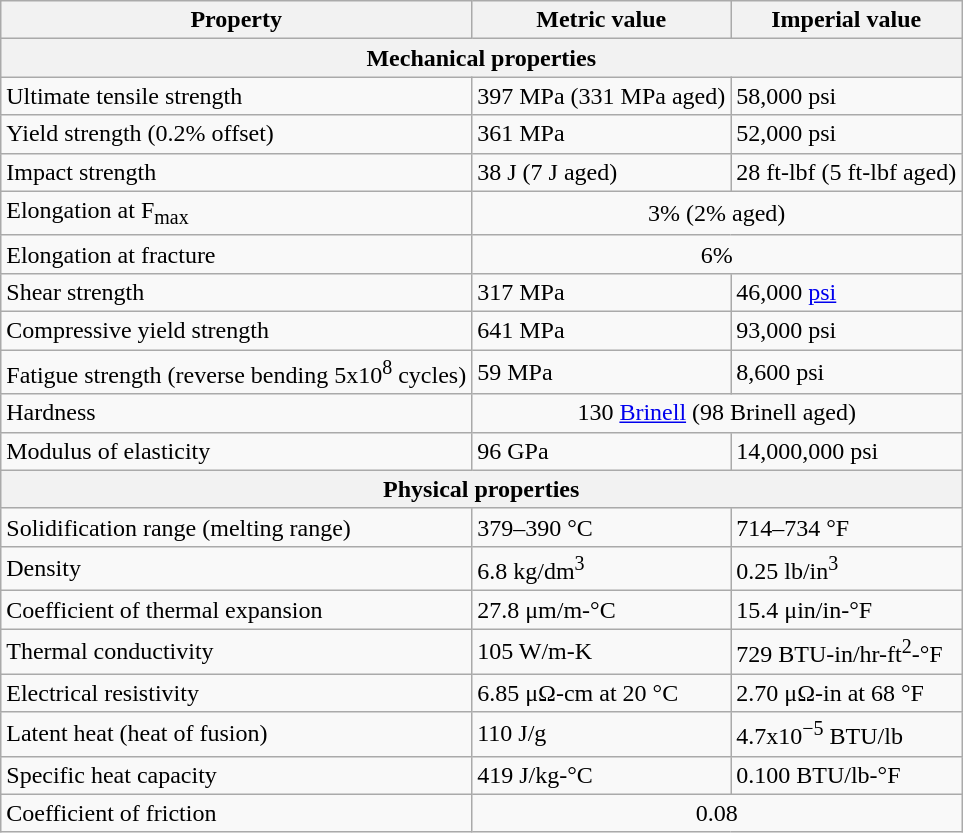<table class="wikitable">
<tr>
<th>Property</th>
<th>Metric value</th>
<th>Imperial value</th>
</tr>
<tr>
<th colspan=3>Mechanical properties</th>
</tr>
<tr>
<td>Ultimate tensile strength</td>
<td>397 MPa (331 MPa aged)</td>
<td>58,000 psi</td>
</tr>
<tr>
<td>Yield strength (0.2% offset)</td>
<td>361 MPa</td>
<td>52,000 psi</td>
</tr>
<tr>
<td>Impact strength</td>
<td>38 J (7 J aged)</td>
<td>28 ft-lbf (5 ft-lbf aged)</td>
</tr>
<tr>
<td>Elongation at F<sub>max</sub></td>
<td colspan=2 align="center">3% (2% aged)</td>
</tr>
<tr>
<td>Elongation at fracture</td>
<td colspan=2 align="center">6%</td>
</tr>
<tr>
<td>Shear strength</td>
<td>317 MPa</td>
<td>46,000 <a href='#'>psi</a></td>
</tr>
<tr>
<td>Compressive yield strength</td>
<td>641 MPa</td>
<td>93,000 psi</td>
</tr>
<tr>
<td>Fatigue strength (reverse bending 5x10<sup>8</sup> cycles)</td>
<td>59 MPa</td>
<td>8,600 psi</td>
</tr>
<tr>
<td>Hardness</td>
<td colspan=2 align="center">130 <a href='#'>Brinell</a> (98 Brinell aged)</td>
</tr>
<tr>
<td>Modulus of elasticity</td>
<td>96 GPa</td>
<td>14,000,000 psi</td>
</tr>
<tr>
<th colspan=3>Physical properties</th>
</tr>
<tr>
<td>Solidification range (melting range)</td>
<td>379–390 °C</td>
<td>714–734 °F</td>
</tr>
<tr>
<td>Density</td>
<td>6.8 kg/dm<sup>3</sup></td>
<td>0.25 lb/in<sup>3</sup></td>
</tr>
<tr>
<td>Coefficient of thermal expansion</td>
<td>27.8 μm/m-°C</td>
<td>15.4 μin/in-°F</td>
</tr>
<tr>
<td>Thermal conductivity</td>
<td>105 W/m-K</td>
<td>729 BTU-in/hr-ft<sup>2</sup>-°F</td>
</tr>
<tr>
<td>Electrical resistivity</td>
<td>6.85 μΩ-cm at 20 °C</td>
<td>2.70 μΩ-in at 68 °F</td>
</tr>
<tr>
<td>Latent heat (heat of fusion)</td>
<td>110 J/g</td>
<td>4.7x10<sup>−5</sup> BTU/lb</td>
</tr>
<tr>
<td>Specific heat capacity</td>
<td>419 J/kg-°C</td>
<td>0.100 BTU/lb-°F</td>
</tr>
<tr>
<td>Coefficient of friction</td>
<td colspan=2 align="center">0.08</td>
</tr>
</table>
